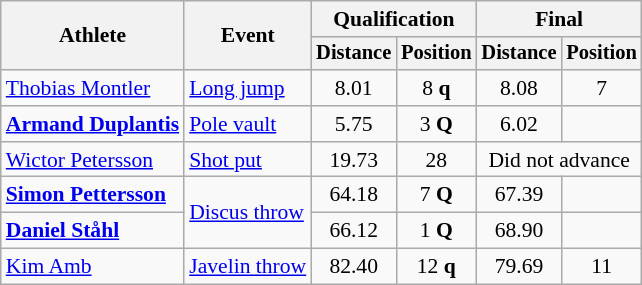<table class=wikitable style="font-size:90%">
<tr>
<th rowspan="2">Athlete</th>
<th rowspan="2">Event</th>
<th colspan="2">Qualification</th>
<th colspan="2">Final</th>
</tr>
<tr style="font-size:95%">
<th>Distance</th>
<th>Position</th>
<th>Distance</th>
<th>Position</th>
</tr>
<tr align=center>
<td align=left><a href='#'>Thobias Montler</a></td>
<td align=left><a href='#'>Long jump</a></td>
<td>8.01</td>
<td>8 <strong>q</strong></td>
<td>8.08</td>
<td>7</td>
</tr>
<tr align=center>
<td align=left><strong><a href='#'>Armand Duplantis</a></strong></td>
<td align=left><a href='#'>Pole vault</a></td>
<td>5.75</td>
<td>3 <strong>Q</strong></td>
<td>6.02</td>
<td></td>
</tr>
<tr align=center>
<td align=left><a href='#'>Wictor Petersson</a></td>
<td align=left><a href='#'>Shot put</a></td>
<td>19.73</td>
<td>28</td>
<td colspan=2>Did not advance</td>
</tr>
<tr align=center>
<td align=left><strong><a href='#'>Simon Pettersson</a></strong></td>
<td align=left rowspan=2><a href='#'>Discus throw</a></td>
<td>64.18</td>
<td>7 <strong>Q</strong></td>
<td>67.39</td>
<td></td>
</tr>
<tr align=center>
<td align=left><strong><a href='#'>Daniel Ståhl</a></strong></td>
<td>66.12</td>
<td>1 <strong>Q</strong></td>
<td>68.90</td>
<td></td>
</tr>
<tr align=center>
<td align=left><a href='#'>Kim Amb</a></td>
<td align=left><a href='#'>Javelin throw</a></td>
<td>82.40</td>
<td>12 <strong>q</strong></td>
<td>79.69</td>
<td>11</td>
</tr>
</table>
